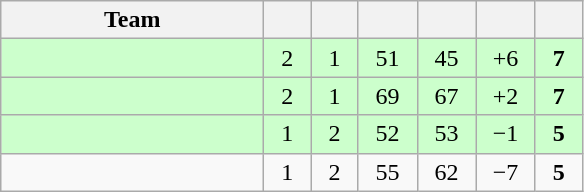<table class="wikitable" style="text-align:center;">
<tr>
<th style="width:10.5em;">Team</th>
<th style="width:1.5em;"></th>
<th style="width:1.5em;"></th>
<th style="width:2.0em;"></th>
<th style="width:2.0em;"></th>
<th style="width:2.0em;"></th>
<th style="width:1.5em;"></th>
</tr>
<tr bgcolor=#cfc>
<td align="left"></td>
<td>2</td>
<td>1</td>
<td>51</td>
<td>45</td>
<td>+6</td>
<td><strong>7</strong></td>
</tr>
<tr bgcolor=#cfc>
<td align="left"></td>
<td>2</td>
<td>1</td>
<td>69</td>
<td>67</td>
<td>+2</td>
<td><strong>7</strong></td>
</tr>
<tr bgcolor=#cfc>
<td align="left"></td>
<td>1</td>
<td>2</td>
<td>52</td>
<td>53</td>
<td>−1</td>
<td><strong>5</strong></td>
</tr>
<tr>
<td align="left"></td>
<td>1</td>
<td>2</td>
<td>55</td>
<td>62</td>
<td>−7</td>
<td><strong>5</strong></td>
</tr>
</table>
